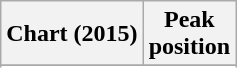<table class="wikitable sortable plainrowheaders" style="text-align:center">
<tr>
<th scope="col">Chart (2015)</th>
<th scope="col">Peak<br>position</th>
</tr>
<tr>
</tr>
<tr>
</tr>
</table>
